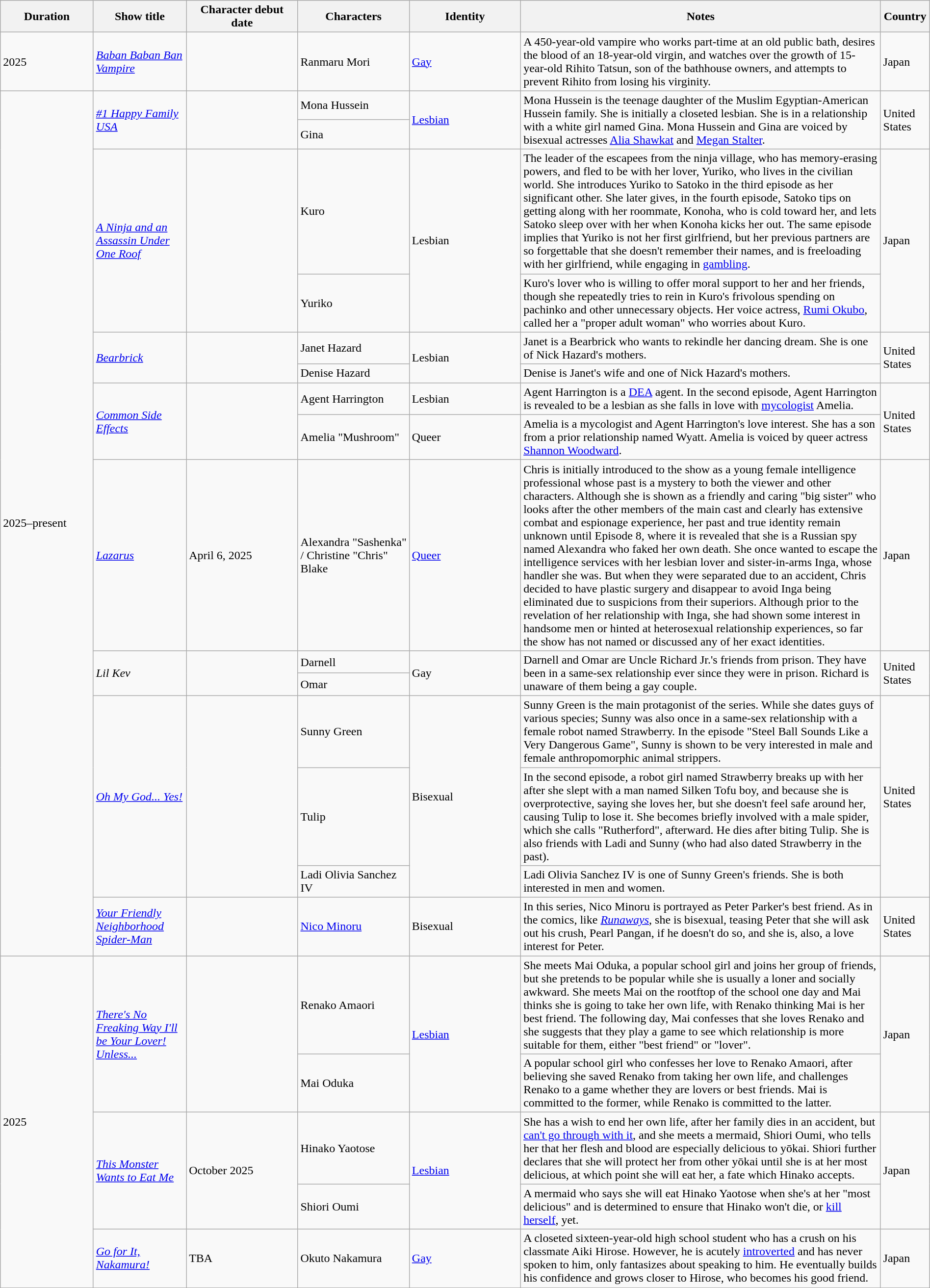<table class="wikitable sortable" style="width: 100%">
<tr>
<th scope="col" style="width:10%;">Duration</th>
<th scope="col" style="width:10%;">Show title</th>
<th scope="col" style="width:12%;">Character debut date</th>
<th scope="col" style="width:12%;">Characters</th>
<th scope="col" style="width:12%;">Identity</th>
<th>Notes</th>
<th>Country</th>
</tr>
<tr>
<td>2025</td>
<td><em><a href='#'>Baban Baban Ban Vampire</a></em></td>
<td></td>
<td>Ranmaru Mori</td>
<td><a href='#'>Gay</a></td>
<td>A 450-year-old vampire who works part-time at an old public bath, desires the blood of an 18-year-old virgin, and watches over the growth of 15-year-old Rihito Tatsun, son of the bathhouse owners, and attempts to prevent Rihito from losing his virginity.</td>
<td>Japan</td>
</tr>
<tr>
<td rowspan="15">2025–present</td>
<td rowspan="2"><em><a href='#'>#1 Happy Family USA</a></em></td>
<td rowspan="2"></td>
<td>Mona Hussein</td>
<td rowspan="2"><a href='#'>Lesbian</a></td>
<td rowspan="2">Mona Hussein is the teenage daughter of the Muslim Egyptian-American Hussein family. She is initially a closeted lesbian. She is in a relationship with a white girl named Gina. Mona Hussein and Gina are voiced by bisexual actresses <a href='#'>Alia Shawkat</a> and <a href='#'>Megan Stalter</a>.</td>
<td rowspan="2">United States</td>
</tr>
<tr>
<td>Gina</td>
</tr>
<tr>
<td rowspan="2"><em><a href='#'>A Ninja and an Assassin Under One Roof</a></em></td>
<td rowspan="2"></td>
<td>Kuro</td>
<td rowspan="2">Lesbian</td>
<td>The leader of the escapees from the ninja village, who has memory-erasing powers, and fled to be with her lover, Yuriko, who lives in the civilian world. She introduces Yuriko to Satoko in the third episode as her significant other. She later gives, in the fourth episode, Satoko tips on getting along with her roommate, Konoha, who is cold toward her, and lets Satoko sleep over with her when Konoha kicks her out. The same episode implies that Yuriko is not her first girlfriend, but her previous partners are so forgettable that she doesn't remember their names, and is freeloading with her girlfriend, while engaging in <a href='#'>gambling</a>.</td>
<td rowspan="2">Japan</td>
</tr>
<tr>
<td>Yuriko</td>
<td>Kuro's lover who is willing to offer moral support to her and her friends, though she repeatedly tries to rein in Kuro's frivolous spending on pachinko and other unnecessary objects. Her voice actress, <a href='#'>Rumi Okubo</a>, called her a "proper adult woman" who worries about Kuro.</td>
</tr>
<tr>
<td rowspan="2"><em><a href='#'>Bearbrick</a></em></td>
<td rowspan="2"></td>
<td>Janet Hazard</td>
<td rowspan="2">Lesbian</td>
<td>Janet is a Bearbrick who wants to rekindle her dancing dream. She is one of Nick Hazard's mothers.</td>
<td rowspan="2">United States</td>
</tr>
<tr>
<td>Denise Hazard</td>
<td>Denise is Janet's wife and one of Nick Hazard's mothers.</td>
</tr>
<tr>
<td rowspan="2"><em><a href='#'>Common Side Effects</a></em></td>
<td rowspan="2"></td>
<td>Agent Harrington</td>
<td>Lesbian</td>
<td>Agent Harrington is a <a href='#'>DEA</a> agent. In the second episode, Agent Harrington is revealed to be a lesbian as she falls in love with <a href='#'>mycologist</a> Amelia.</td>
<td rowspan="2">United States</td>
</tr>
<tr>
<td>Amelia "Mushroom"</td>
<td>Queer</td>
<td>Amelia is a mycologist and Agent Harrington's love interest. She has a son from a prior relationship named Wyatt. Amelia is voiced by queer actress <a href='#'>Shannon Woodward</a>.</td>
</tr>
<tr>
<td><em><a href='#'>Lazarus</a></em></td>
<td>April 6, 2025</td>
<td>Alexandra "Sashenka" / Christine "Chris" Blake</td>
<td><a href='#'>Queer</a></td>
<td>Chris is initially introduced to the show as a young female intelligence professional whose past is a mystery to both the viewer and other characters. Although she is shown as a friendly and caring "big sister" who looks after the other members of the main cast and clearly has extensive combat and espionage experience, her past and true identity remain unknown until Episode 8, where it is revealed that she is a Russian spy named Alexandra who faked her own death. She once wanted to escape the intelligence services with her lesbian lover and sister-in-arms Inga, whose handler she was. But when they were separated due to an accident, Chris decided to have plastic surgery and disappear to avoid Inga being eliminated due to suspicions from their superiors. Although prior to the revelation of her relationship with Inga, she had shown some interest in handsome men or hinted at heterosexual relationship experiences, so far the show has not named or discussed any of her exact identities.</td>
<td>Japan</td>
</tr>
<tr>
<td rowspan="2"><em>Lil Kev</em></td>
<td rowspan="2"></td>
<td>Darnell</td>
<td rowspan="2">Gay</td>
<td rowspan="2">Darnell and Omar are Uncle Richard Jr.'s friends from prison. They have been in a same-sex relationship ever since they were in prison. Richard is unaware of them being a gay couple.</td>
<td rowspan="2">United States</td>
</tr>
<tr>
<td>Omar</td>
</tr>
<tr>
<td rowspan="3"><em><a href='#'>Oh My God... Yes!</a></em></td>
<td rowspan="3"></td>
<td>Sunny Green</td>
<td rowspan="3">Bisexual</td>
<td>Sunny Green is the main protagonist of the series. While she dates guys of various species; Sunny was also once in a same-sex relationship with a female robot named Strawberry. In the episode "Steel Ball Sounds Like a Very Dangerous Game", Sunny is shown to be very interested in male and female anthropomorphic animal strippers.</td>
<td rowspan="3">United States</td>
</tr>
<tr>
<td>Tulip</td>
<td>In the second episode, a robot girl named Strawberry breaks up with her after she slept with a man named Silken Tofu boy, and because she is overprotective, saying she loves her, but she doesn't feel safe around her, causing Tulip to lose it. She becomes briefly involved with a male spider, which she calls "Rutherford", afterward. He dies after biting Tulip. She is also friends with Ladi and Sunny (who had also dated Strawberry in the past).</td>
</tr>
<tr>
<td>Ladi Olivia Sanchez IV</td>
<td>Ladi Olivia Sanchez IV is one of Sunny Green's friends. She is both interested in men and women.</td>
</tr>
<tr>
<td><em><a href='#'>Your Friendly Neighborhood Spider-Man</a></em></td>
<td></td>
<td><a href='#'>Nico Minoru</a></td>
<td>Bisexual</td>
<td>In this series, Nico Minoru is portrayed as Peter Parker's best friend. As in the comics, like <em><a href='#'>Runaways</a></em>, she is bisexual, teasing Peter that she will ask out his crush, Pearl Pangan, if he doesn't do so, and she is, also, a love interest for Peter.</td>
<td>United States</td>
</tr>
<tr>
<td rowspan="5">2025</td>
<td rowspan="2"><em><a href='#'>There's No Freaking Way I'll be Your Lover! Unless...</a></em></td>
<td rowspan="2"></td>
<td>Renako Amaori</td>
<td rowspan="2"><a href='#'>Lesbian</a></td>
<td>She meets Mai Oduka, a popular school girl and joins her group of friends, but she pretends to be popular while she is usually a loner and socially awkward. She meets Mai on the rootftop of the school one day and Mai thinks she is going to take her own life, with Renako thinking Mai is her best friend. The following day, Mai confesses that she loves Renako and she suggests that they play a game to see which relationship is more suitable for them, either "best friend" or "lover".</td>
<td rowspan="2">Japan</td>
</tr>
<tr>
<td>Mai Oduka</td>
<td>A popular school girl who confesses her love to Renako Amaori, after believing she saved Renako from taking her own life, and challenges Renako to a game whether they are lovers or best friends. Mai is committed to the former, while Renako is committed to the latter.</td>
</tr>
<tr>
<td rowspan="2"><em><a href='#'>This Monster Wants to Eat Me</a></em></td>
<td rowspan="2">October 2025</td>
<td>Hinako Yaotose</td>
<td rowspan="2"><a href='#'>Lesbian</a></td>
<td>She has a wish to end her own life, after her family dies in an accident, but <a href='#'>can't go through with it</a>, and she meets a mermaid, Shiori Oumi, who tells her that her flesh and blood are especially delicious to yōkai. Shiori further declares that she will protect her from other yōkai until she is at her most delicious, at which point she will eat her, a fate which Hinako accepts.</td>
<td rowspan="2">Japan</td>
</tr>
<tr>
<td>Shiori Oumi</td>
<td>A mermaid who says she will eat Hinako Yaotose when she's at her "most delicious" and is determined to ensure that Hinako won't die, or <a href='#'>kill herself</a>, yet.</td>
</tr>
<tr>
<td><em><a href='#'>Go for It, Nakamura!</a></em></td>
<td>TBA</td>
<td>Okuto Nakamura</td>
<td><a href='#'>Gay</a></td>
<td>A closeted sixteen-year-old high school student who has a crush on his classmate Aiki Hirose. However, he is acutely <a href='#'>introverted</a> and has never spoken to him, only fantasizes about speaking to him. He eventually builds his confidence and grows closer to Hirose, who becomes his good friend.</td>
<td>Japan</td>
</tr>
<tr>
</tr>
</table>
